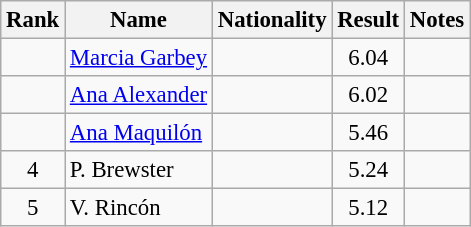<table class="wikitable sortable" style="text-align:center;font-size:95%">
<tr>
<th>Rank</th>
<th>Name</th>
<th>Nationality</th>
<th>Result</th>
<th>Notes</th>
</tr>
<tr>
<td></td>
<td align=left><a href='#'>Marcia Garbey</a></td>
<td align=left></td>
<td>6.04</td>
<td></td>
</tr>
<tr>
<td></td>
<td align=left><a href='#'>Ana Alexander</a></td>
<td align=left></td>
<td>6.02</td>
<td></td>
</tr>
<tr>
<td></td>
<td align=left><a href='#'>Ana Maquilón</a></td>
<td align=left></td>
<td>5.46</td>
<td></td>
</tr>
<tr>
<td>4</td>
<td align=left>P. Brewster</td>
<td align=left></td>
<td>5.24</td>
<td></td>
</tr>
<tr>
<td>5</td>
<td align=left>V. Rincón</td>
<td align=left></td>
<td>5.12</td>
<td></td>
</tr>
</table>
